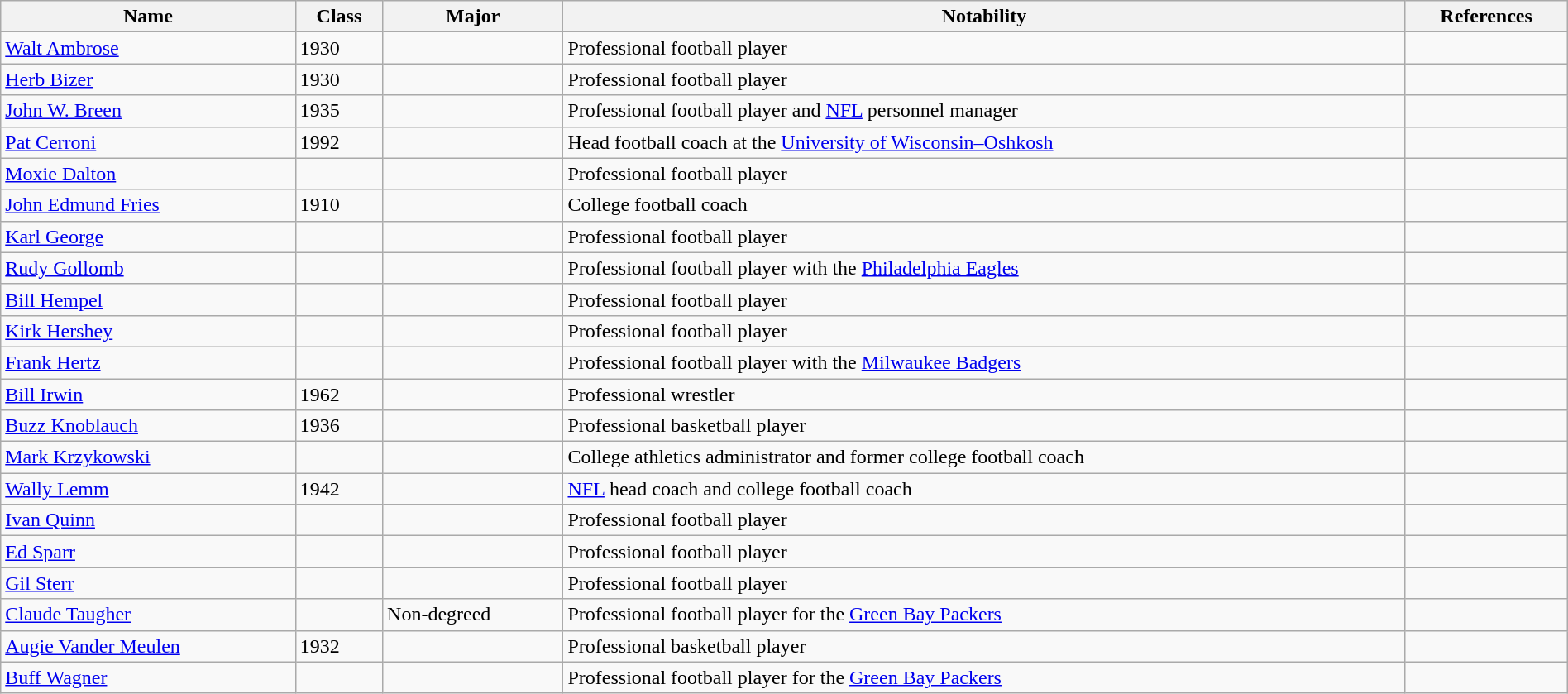<table class="wikitable sortable" style="width:100%;">
<tr>
<th>Name</th>
<th>Class</th>
<th>Major</th>
<th>Notability</th>
<th>References</th>
</tr>
<tr>
<td><a href='#'>Walt Ambrose</a></td>
<td>1930</td>
<td></td>
<td>Professional football player</td>
<td></td>
</tr>
<tr>
<td><a href='#'>Herb Bizer</a></td>
<td>1930</td>
<td></td>
<td>Professional football player</td>
<td></td>
</tr>
<tr>
<td><a href='#'>John W. Breen</a></td>
<td>1935</td>
<td></td>
<td>Professional football player and <a href='#'>NFL</a> personnel manager</td>
<td></td>
</tr>
<tr>
<td><a href='#'>Pat Cerroni</a></td>
<td>1992</td>
<td></td>
<td>Head football coach at the <a href='#'>University of Wisconsin–Oshkosh</a></td>
<td></td>
</tr>
<tr>
<td><a href='#'>Moxie Dalton</a></td>
<td></td>
<td></td>
<td>Professional football player</td>
<td></td>
</tr>
<tr>
<td><a href='#'>John Edmund Fries</a></td>
<td>1910</td>
<td></td>
<td>College football coach</td>
<td></td>
</tr>
<tr>
<td><a href='#'>Karl George</a></td>
<td></td>
<td></td>
<td>Professional football player</td>
<td></td>
</tr>
<tr>
<td><a href='#'>Rudy Gollomb</a></td>
<td></td>
<td></td>
<td>Professional football player with the <a href='#'>Philadelphia Eagles</a></td>
<td></td>
</tr>
<tr>
<td><a href='#'>Bill Hempel</a></td>
<td></td>
<td></td>
<td>Professional football player</td>
<td></td>
</tr>
<tr>
<td><a href='#'>Kirk Hershey</a></td>
<td></td>
<td></td>
<td>Professional football player</td>
<td></td>
</tr>
<tr>
<td><a href='#'>Frank Hertz</a></td>
<td></td>
<td></td>
<td>Professional football player with the <a href='#'>Milwaukee Badgers</a></td>
<td></td>
</tr>
<tr>
<td><a href='#'>Bill Irwin</a></td>
<td>1962</td>
<td></td>
<td>Professional wrestler</td>
<td></td>
</tr>
<tr>
<td><a href='#'>Buzz Knoblauch</a></td>
<td>1936</td>
<td></td>
<td>Professional basketball player</td>
<td></td>
</tr>
<tr>
<td><a href='#'>Mark Krzykowski</a></td>
<td></td>
<td></td>
<td>College athletics administrator and former college football coach</td>
<td></td>
</tr>
<tr>
<td><a href='#'>Wally Lemm</a></td>
<td>1942</td>
<td></td>
<td><a href='#'>NFL</a> head coach and college football coach</td>
<td></td>
</tr>
<tr>
<td><a href='#'>Ivan Quinn</a></td>
<td></td>
<td></td>
<td>Professional football player</td>
<td></td>
</tr>
<tr>
<td><a href='#'>Ed Sparr</a></td>
<td></td>
<td></td>
<td>Professional football player</td>
<td></td>
</tr>
<tr>
<td><a href='#'>Gil Sterr</a></td>
<td></td>
<td></td>
<td>Professional football player</td>
<td></td>
</tr>
<tr>
<td><a href='#'>Claude Taugher</a></td>
<td></td>
<td>Non-degreed</td>
<td>Professional football player for the <a href='#'>Green Bay Packers</a></td>
<td></td>
</tr>
<tr>
<td><a href='#'>Augie Vander Meulen</a></td>
<td>1932</td>
<td></td>
<td>Professional basketball player</td>
<td></td>
</tr>
<tr>
<td><a href='#'>Buff Wagner</a></td>
<td></td>
<td></td>
<td>Professional football player for the <a href='#'>Green Bay Packers</a></td>
<td></td>
</tr>
</table>
